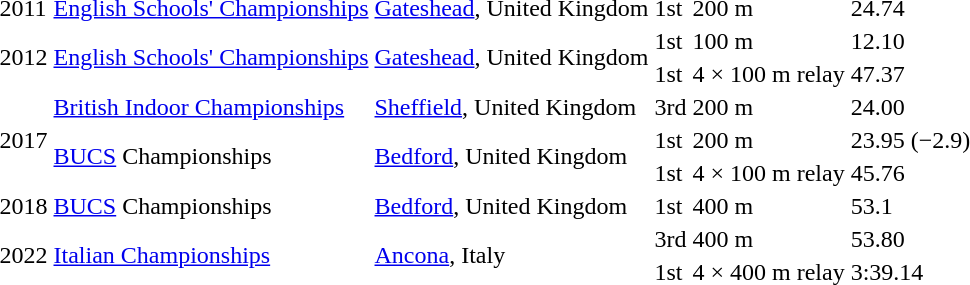<table>
<tr>
<td>2011</td>
<td><a href='#'>English Schools' Championships</a></td>
<td><a href='#'>Gateshead</a>, United Kingdom</td>
<td>1st</td>
<td>200 m</td>
<td>24.74</td>
</tr>
<tr>
<td rowspan=2>2012</td>
<td rowspan=2><a href='#'>English Schools' Championships</a></td>
<td rowspan=2><a href='#'>Gateshead</a>, United Kingdom</td>
<td>1st</td>
<td>100 m</td>
<td>12.10</td>
</tr>
<tr>
<td>1st</td>
<td>4 × 100 m relay</td>
<td>47.37</td>
</tr>
<tr>
<td rowspan=3>2017</td>
<td><a href='#'>British Indoor Championships</a></td>
<td><a href='#'>Sheffield</a>, United Kingdom</td>
<td>3rd</td>
<td>200 m </td>
<td>24.00</td>
</tr>
<tr>
<td rowspan=2><a href='#'>BUCS</a> Championships</td>
<td rowspan=2><a href='#'>Bedford</a>, United Kingdom</td>
<td>1st</td>
<td>200 m</td>
<td>23.95 (−2.9)</td>
</tr>
<tr>
<td>1st</td>
<td>4 × 100 m relay</td>
<td>45.76</td>
</tr>
<tr>
<td>2018</td>
<td><a href='#'>BUCS</a> Championships</td>
<td><a href='#'>Bedford</a>, United Kingdom</td>
<td>1st</td>
<td>400 m</td>
<td>53.1</td>
</tr>
<tr>
<td rowspan=2>2022</td>
<td rowspan=2><a href='#'>Italian Championships</a></td>
<td rowspan=2><a href='#'>Ancona</a>, Italy</td>
<td>3rd</td>
<td>400 m</td>
<td>53.80</td>
</tr>
<tr>
<td>1st</td>
<td>4 × 400 m relay</td>
<td>3:39.14</td>
</tr>
</table>
